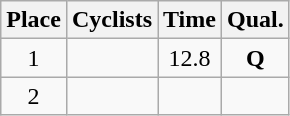<table class=wikitable style="text-align:center">
<tr>
<th>Place</th>
<th>Cyclists</th>
<th>Time</th>
<th>Qual.</th>
</tr>
<tr>
<td>1</td>
<td align=left> <br> </td>
<td>12.8</td>
<td><strong>Q</strong></td>
</tr>
<tr>
<td>2</td>
<td align=left> <br> </td>
<td></td>
<td></td>
</tr>
</table>
